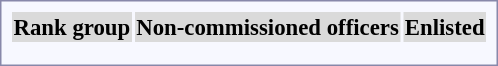<table style="border:1px solid #8888aa; background-color:#f7f8ff; padding:5px; font-size:95%; margin: 0px 12px 12px 0px; text-align:center;">
<tr style="background:#dadada">
<th>Rank group</th>
<th colspan=4>Non-commissioned officers</th>
<th colspan=5>Enlisted</th>
</tr>
<tr>
<td rowspan=2><strong></strong></td>
<td></td>
<td></td>
<td></td>
<td></td>
<td></td>
<td></td>
<td></td>
<td></td>
<td></td>
</tr>
<tr>
<td></td>
<td></td>
<td></td>
<td></td>
<td></td>
<td></td>
<td></td>
<td></td>
<td></td>
</tr>
</table>
